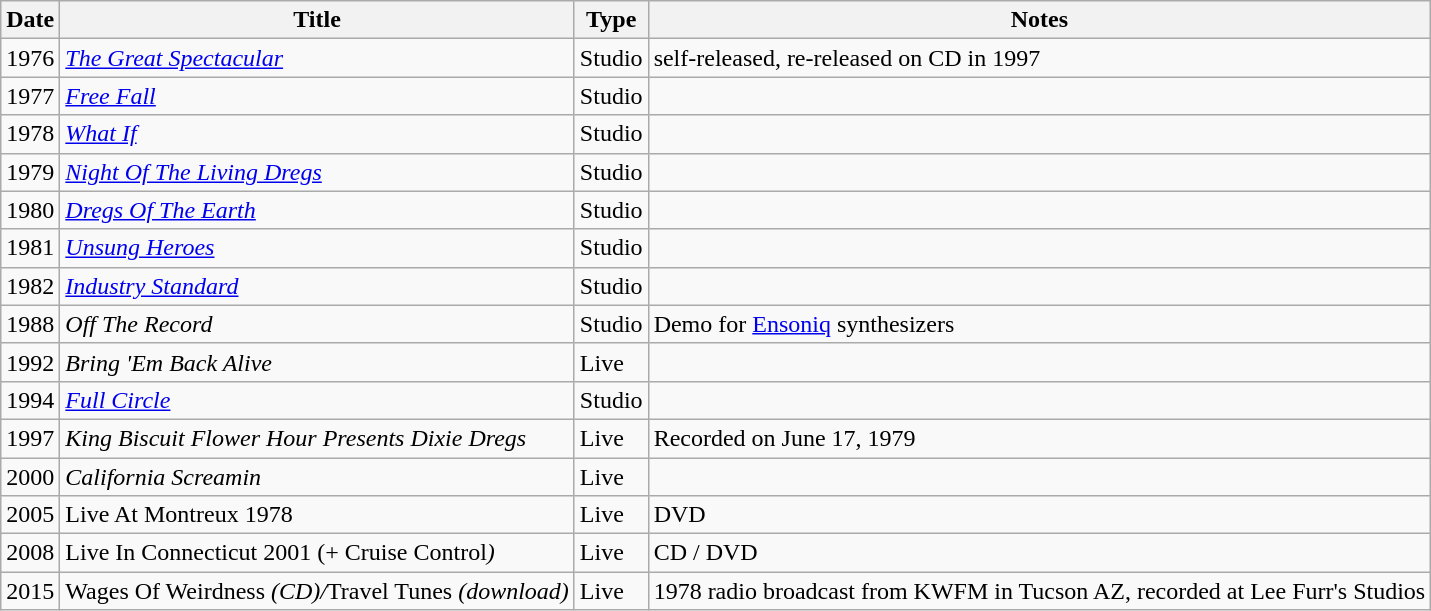<table class="wikitable">
<tr>
<th><strong>Date</strong></th>
<th>Title</th>
<th>Type</th>
<th>Notes</th>
</tr>
<tr>
<td>1976</td>
<td><em><a href='#'>The Great Spectacular</a></em></td>
<td>Studio</td>
<td>self-released, re-released on CD in 1997</td>
</tr>
<tr>
<td>1977</td>
<td><em><a href='#'>Free Fall</a></em></td>
<td>Studio</td>
<td></td>
</tr>
<tr>
<td>1978</td>
<td><em><a href='#'>What If</a></em></td>
<td>Studio</td>
<td></td>
</tr>
<tr>
<td>1979</td>
<td><em><a href='#'>Night Of The Living Dregs</a></em></td>
<td>Studio</td>
<td></td>
</tr>
<tr>
<td>1980</td>
<td><em><a href='#'>Dregs Of The Earth</a></em></td>
<td>Studio</td>
<td></td>
</tr>
<tr>
<td>1981</td>
<td><em><a href='#'>Unsung Heroes</a></em></td>
<td>Studio</td>
<td></td>
</tr>
<tr>
<td>1982</td>
<td><em><a href='#'>Industry Standard</a></em></td>
<td>Studio</td>
<td></td>
</tr>
<tr>
<td>1988</td>
<td><em>Off The Record</em></td>
<td>Studio</td>
<td>Demo for <a href='#'>Ensoniq</a> synthesizers</td>
</tr>
<tr>
<td>1992</td>
<td><em>Bring 'Em Back Alive</em></td>
<td>Live</td>
<td></td>
</tr>
<tr>
<td>1994</td>
<td><em><a href='#'>Full Circle</a></em></td>
<td>Studio</td>
<td></td>
</tr>
<tr>
<td>1997</td>
<td><em>King Biscuit Flower Hour Presents Dixie Dregs</em></td>
<td>Live</td>
<td>Recorded on June 17, 1979</td>
</tr>
<tr>
<td>2000</td>
<td><em>California Screamin<strong></td>
<td>Live</td>
<td></td>
</tr>
<tr>
<td>2005</td>
<td></em>Live At Montreux 1978<em></td>
<td>Live</td>
<td>DVD</td>
</tr>
<tr>
<td>2008</td>
<td></em>Live In Connecticut 2001 (+ Cruise Control<em>)</td>
<td>Live</td>
<td>CD / DVD</td>
</tr>
<tr>
<td>2015</td>
<td></em>Wages Of Weirdness<em> (CD)/</em>Travel Tunes<em> (download)</td>
<td>Live</td>
<td>1978 radio broadcast from KWFM in Tucson AZ, recorded at Lee Furr's Studios</td>
</tr>
</table>
